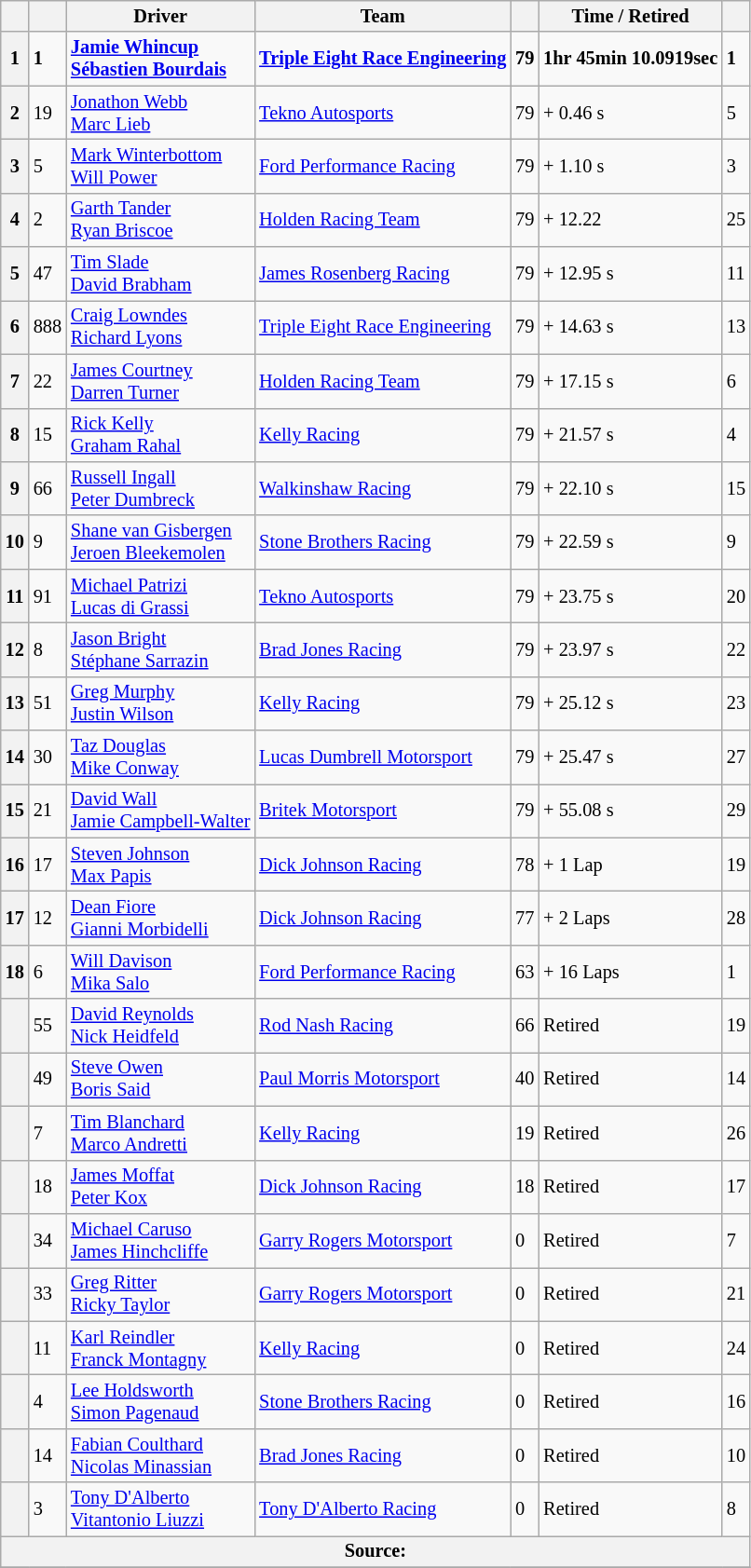<table class="wikitable" style="font-size: 85%;">
<tr>
<th scope="col"></th>
<th scope="col"></th>
<th scope="col">Driver</th>
<th scope="col">Team</th>
<th scope="col"></th>
<th scope="col">Time / Retired</th>
<th scope="col"></th>
</tr>
<tr>
<th scope="row"><strong>1</strong></th>
<td><strong>1</strong></td>
<td><strong> <a href='#'>Jamie Whincup</a><br> <a href='#'>Sébastien Bourdais</a></strong></td>
<td><strong><a href='#'>Triple Eight Race Engineering</a></strong></td>
<td><strong>79</strong></td>
<td><strong>1hr 45min 10.0919sec</strong></td>
<td><strong>1</strong></td>
</tr>
<tr>
<th scope="row">2</th>
<td>19</td>
<td> <a href='#'>Jonathon Webb</a><br> <a href='#'>Marc Lieb</a></td>
<td><a href='#'>Tekno Autosports</a></td>
<td>79</td>
<td>+ 0.46 s</td>
<td>5</td>
</tr>
<tr>
<th scope="row">3</th>
<td>5</td>
<td> <a href='#'>Mark Winterbottom</a><br> <a href='#'>Will Power</a></td>
<td><a href='#'>Ford Performance Racing</a></td>
<td>79</td>
<td>+ 1.10 s</td>
<td>3</td>
</tr>
<tr>
<th scope="row">4</th>
<td>2</td>
<td> <a href='#'>Garth Tander</a><br> <a href='#'>Ryan Briscoe</a></td>
<td><a href='#'>Holden Racing Team</a></td>
<td>79</td>
<td>+ 12.22</td>
<td>25</td>
</tr>
<tr>
<th scope="row">5</th>
<td>47</td>
<td> <a href='#'>Tim Slade</a><br> <a href='#'>David Brabham</a></td>
<td><a href='#'>James Rosenberg Racing</a></td>
<td>79</td>
<td>+ 12.95 s</td>
<td>11</td>
</tr>
<tr>
<th scope="row">6</th>
<td>888</td>
<td> <a href='#'>Craig Lowndes</a><br> <a href='#'>Richard Lyons</a></td>
<td><a href='#'>Triple Eight Race Engineering</a></td>
<td>79</td>
<td>+ 14.63 s</td>
<td>13</td>
</tr>
<tr>
<th scope="row">7</th>
<td>22</td>
<td> <a href='#'>James Courtney</a><br> <a href='#'>Darren Turner</a></td>
<td><a href='#'>Holden Racing Team</a></td>
<td>79</td>
<td>+ 17.15 s</td>
<td>6</td>
</tr>
<tr>
<th scope="row">8</th>
<td>15</td>
<td> <a href='#'>Rick Kelly</a><br> <a href='#'>Graham Rahal</a></td>
<td><a href='#'>Kelly Racing</a></td>
<td>79</td>
<td>+ 21.57 s</td>
<td>4</td>
</tr>
<tr>
<th scope="row">9</th>
<td>66</td>
<td> <a href='#'>Russell Ingall</a><br> <a href='#'>Peter Dumbreck</a></td>
<td><a href='#'>Walkinshaw Racing</a></td>
<td>79</td>
<td>+ 22.10 s</td>
<td>15</td>
</tr>
<tr>
<th scope="row">10</th>
<td>9</td>
<td> <a href='#'>Shane van Gisbergen</a><br> <a href='#'>Jeroen Bleekemolen</a></td>
<td><a href='#'>Stone Brothers Racing</a></td>
<td>79</td>
<td>+ 22.59 s</td>
<td>9</td>
</tr>
<tr>
<th scope="row">11</th>
<td>91</td>
<td> <a href='#'>Michael Patrizi</a><br> <a href='#'>Lucas di Grassi</a></td>
<td><a href='#'>Tekno Autosports</a></td>
<td>79</td>
<td>+ 23.75 s</td>
<td>20</td>
</tr>
<tr>
<th scope="row">12</th>
<td>8</td>
<td> <a href='#'>Jason Bright</a><br> <a href='#'>Stéphane Sarrazin</a></td>
<td><a href='#'>Brad Jones Racing</a></td>
<td>79</td>
<td>+ 23.97 s</td>
<td>22</td>
</tr>
<tr>
<th scope="row">13</th>
<td>51</td>
<td> <a href='#'>Greg Murphy</a><br> <a href='#'>Justin Wilson</a></td>
<td><a href='#'>Kelly Racing</a></td>
<td>79</td>
<td>+ 25.12 s</td>
<td>23</td>
</tr>
<tr>
<th scope="row">14</th>
<td>30</td>
<td> <a href='#'>Taz Douglas</a><br> <a href='#'>Mike Conway</a></td>
<td><a href='#'>Lucas Dumbrell Motorsport</a></td>
<td>79</td>
<td>+ 25.47 s</td>
<td>27</td>
</tr>
<tr>
<th scope="row">15</th>
<td>21</td>
<td> <a href='#'>David Wall</a><br> <a href='#'>Jamie Campbell-Walter</a></td>
<td><a href='#'>Britek Motorsport</a></td>
<td>79</td>
<td>+ 55.08 s</td>
<td>29</td>
</tr>
<tr>
<th scope="row">16</th>
<td>17</td>
<td> <a href='#'>Steven Johnson</a><br> <a href='#'>Max Papis</a></td>
<td><a href='#'>Dick Johnson Racing</a></td>
<td>78</td>
<td>+ 1 Lap</td>
<td>19</td>
</tr>
<tr>
<th scope="row">17</th>
<td>12</td>
<td> <a href='#'>Dean Fiore</a><br> <a href='#'>Gianni Morbidelli</a></td>
<td><a href='#'>Dick Johnson Racing</a></td>
<td>77</td>
<td>+ 2 Laps</td>
<td>28</td>
</tr>
<tr>
<th scope="row">18</th>
<td>6</td>
<td> <a href='#'>Will Davison</a><br> <a href='#'>Mika Salo</a></td>
<td><a href='#'>Ford Performance Racing</a></td>
<td>63</td>
<td>+ 16 Laps</td>
<td>1</td>
</tr>
<tr>
<th scope="row"></th>
<td>55</td>
<td> <a href='#'>David Reynolds</a><br> <a href='#'>Nick Heidfeld</a></td>
<td><a href='#'>Rod Nash Racing</a></td>
<td>66</td>
<td>Retired</td>
<td>19</td>
</tr>
<tr>
<th scope="row"></th>
<td>49</td>
<td> <a href='#'>Steve Owen</a><br> <a href='#'>Boris Said</a></td>
<td><a href='#'>Paul Morris Motorsport</a></td>
<td>40</td>
<td>Retired</td>
<td>14</td>
</tr>
<tr>
<th scope="row"></th>
<td>7</td>
<td> <a href='#'>Tim Blanchard</a><br> <a href='#'>Marco Andretti</a></td>
<td><a href='#'>Kelly Racing</a></td>
<td>19</td>
<td>Retired</td>
<td>26</td>
</tr>
<tr>
<th scope="row"></th>
<td>18</td>
<td> <a href='#'>James Moffat</a><br> <a href='#'>Peter Kox</a></td>
<td><a href='#'>Dick Johnson Racing</a></td>
<td>18</td>
<td>Retired</td>
<td>17</td>
</tr>
<tr>
<th scope="row"></th>
<td>34</td>
<td> <a href='#'>Michael Caruso</a><br> <a href='#'>James Hinchcliffe</a></td>
<td><a href='#'>Garry Rogers Motorsport</a></td>
<td>0</td>
<td>Retired</td>
<td>7</td>
</tr>
<tr>
<th scope="row"></th>
<td>33</td>
<td> <a href='#'>Greg Ritter</a><br> <a href='#'>Ricky Taylor</a></td>
<td><a href='#'>Garry Rogers Motorsport</a></td>
<td>0</td>
<td>Retired</td>
<td>21</td>
</tr>
<tr>
<th scope="row"></th>
<td>11</td>
<td> <a href='#'>Karl Reindler</a><br> <a href='#'>Franck Montagny</a></td>
<td><a href='#'>Kelly Racing</a></td>
<td>0</td>
<td>Retired</td>
<td>24</td>
</tr>
<tr>
<th scope="row"></th>
<td>4</td>
<td> <a href='#'>Lee Holdsworth</a><br> <a href='#'>Simon Pagenaud</a></td>
<td><a href='#'>Stone Brothers Racing</a></td>
<td>0</td>
<td>Retired</td>
<td>16</td>
</tr>
<tr>
<th scope="row"></th>
<td>14</td>
<td> <a href='#'>Fabian Coulthard</a><br> <a href='#'>Nicolas Minassian</a></td>
<td><a href='#'>Brad Jones Racing</a></td>
<td>0</td>
<td>Retired</td>
<td>10</td>
</tr>
<tr>
<th scope="row"></th>
<td>3</td>
<td> <a href='#'>Tony D'Alberto</a><br> <a href='#'>Vitantonio Liuzzi</a></td>
<td><a href='#'>Tony D'Alberto Racing</a></td>
<td>0</td>
<td>Retired</td>
<td>8</td>
</tr>
<tr>
<th colspan="7">Source:</th>
</tr>
<tr>
</tr>
</table>
